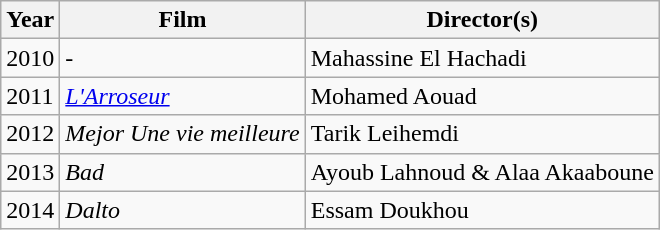<table class="wikitable sortable">
<tr>
<th>Year</th>
<th>Film</th>
<th>Director(s)</th>
</tr>
<tr>
<td>2010</td>
<td><em>-</em></td>
<td>Mahassine El Hachadi</td>
</tr>
<tr>
<td>2011</td>
<td><em><a href='#'>L'Arroseur</a></em></td>
<td>Mohamed Aouad</td>
</tr>
<tr>
<td>2012</td>
<td><em>Mejor Une vie meilleure</em></td>
<td>Tarik Leihemdi</td>
</tr>
<tr>
<td>2013</td>
<td><em>Bad</em></td>
<td>Ayoub Lahnoud & Alaa Akaaboune</td>
</tr>
<tr>
<td>2014</td>
<td><em>Dalto</em></td>
<td>Essam Doukhou</td>
</tr>
</table>
